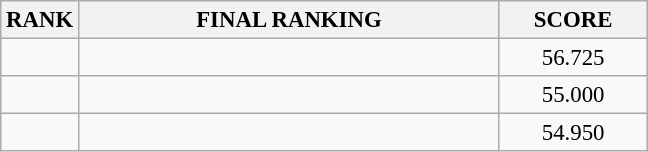<table class="wikitable" style="font-size:95%;">
<tr>
<th>RANK</th>
<th align="left" style="width: 18em">FINAL RANKING</th>
<th align="center" style="width: 6em">SCORE</th>
</tr>
<tr>
<td align="center"></td>
<td></td>
<td align="center">56.725</td>
</tr>
<tr>
<td align="center"></td>
<td></td>
<td align="center">55.000</td>
</tr>
<tr>
<td align="center"></td>
<td></td>
<td align="center">54.950</td>
</tr>
</table>
